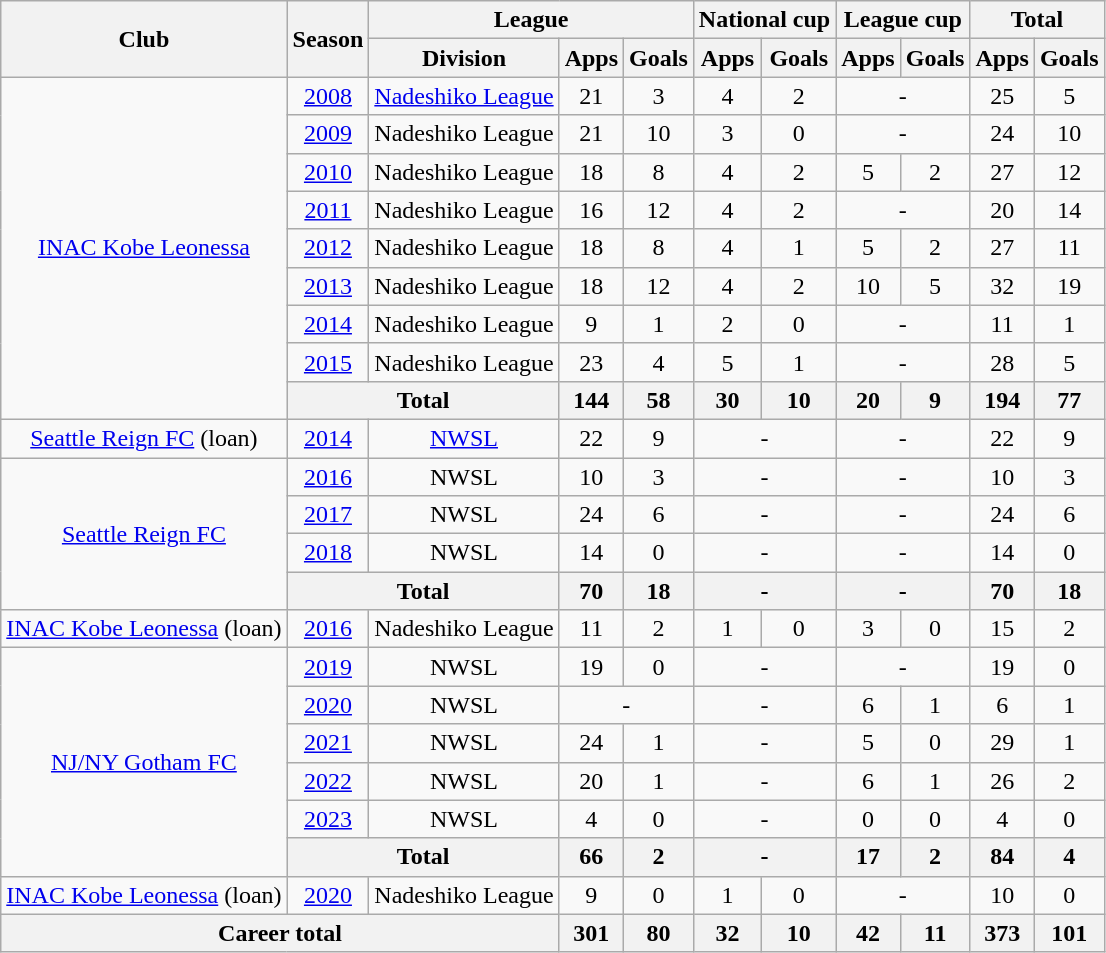<table class="wikitable" style="text-align:center;">
<tr>
<th rowspan=2 scope="col">Club</th>
<th rowspan=2 scope="col">Season</th>
<th colspan=3 scope="colgroup">League</th>
<th colspan=2 scope="colgroup">National cup</th>
<th colspan=2 scope="colgroup">League cup</th>
<th colspan=2 scope="colgroup">Total</th>
</tr>
<tr>
<th scope="col">Division</th>
<th scope="col">Apps</th>
<th scope="col">Goals</th>
<th scope="col">Apps</th>
<th scope="col">Goals</th>
<th scope="col">Apps</th>
<th scope="col">Goals</th>
<th scope="col">Apps</th>
<th scope="col">Goals</th>
</tr>
<tr>
<td rowspan="9"><a href='#'>INAC Kobe Leonessa</a></td>
<td><a href='#'>2008</a></td>
<td><a href='#'>Nadeshiko League</a></td>
<td>21</td>
<td>3</td>
<td>4</td>
<td>2</td>
<td colspan="2">-</td>
<td>25</td>
<td>5</td>
</tr>
<tr>
<td><a href='#'>2009</a></td>
<td>Nadeshiko League</td>
<td>21</td>
<td>10</td>
<td>3</td>
<td>0</td>
<td colspan="2">-</td>
<td>24</td>
<td>10</td>
</tr>
<tr>
<td><a href='#'>2010</a></td>
<td>Nadeshiko League</td>
<td>18</td>
<td>8</td>
<td>4</td>
<td>2</td>
<td>5</td>
<td>2</td>
<td>27</td>
<td>12</td>
</tr>
<tr>
<td><a href='#'>2011</a></td>
<td>Nadeshiko League</td>
<td>16</td>
<td>12</td>
<td>4</td>
<td>2</td>
<td colspan="2">-</td>
<td>20</td>
<td>14</td>
</tr>
<tr>
<td><a href='#'>2012</a></td>
<td>Nadeshiko League</td>
<td>18</td>
<td>8</td>
<td>4</td>
<td>1</td>
<td>5</td>
<td>2</td>
<td>27</td>
<td>11</td>
</tr>
<tr>
<td><a href='#'>2013</a></td>
<td>Nadeshiko League</td>
<td>18</td>
<td>12</td>
<td>4</td>
<td>2</td>
<td>10</td>
<td>5</td>
<td>32</td>
<td>19</td>
</tr>
<tr>
<td><a href='#'>2014</a></td>
<td>Nadeshiko League</td>
<td>9</td>
<td>1</td>
<td>2</td>
<td>0</td>
<td colspan="2">-</td>
<td>11</td>
<td>1</td>
</tr>
<tr>
<td><a href='#'>2015</a></td>
<td>Nadeshiko League</td>
<td>23</td>
<td>4</td>
<td>5</td>
<td>1</td>
<td colspan="2">-</td>
<td>28</td>
<td>5</td>
</tr>
<tr>
<th colspan="2">Total</th>
<th>144</th>
<th>58</th>
<th>30</th>
<th>10</th>
<th>20</th>
<th>9</th>
<th>194</th>
<th>77</th>
</tr>
<tr>
<td><a href='#'>Seattle Reign FC</a> (loan)</td>
<td><a href='#'>2014</a></td>
<td><a href='#'>NWSL</a></td>
<td>22</td>
<td>9</td>
<td colspan="2">-</td>
<td colspan="2">-</td>
<td>22</td>
<td>9</td>
</tr>
<tr>
<td rowspan="4"><a href='#'>Seattle Reign FC</a></td>
<td><a href='#'>2016</a></td>
<td>NWSL</td>
<td>10</td>
<td>3</td>
<td colspan="2">-</td>
<td colspan="2">-</td>
<td>10</td>
<td>3</td>
</tr>
<tr>
<td><a href='#'>2017</a></td>
<td>NWSL</td>
<td>24</td>
<td>6</td>
<td colspan="2">-</td>
<td colspan="2">-</td>
<td>24</td>
<td>6</td>
</tr>
<tr>
<td><a href='#'>2018</a></td>
<td>NWSL</td>
<td>14</td>
<td>0</td>
<td colspan="2">-</td>
<td colspan="2">-</td>
<td>14</td>
<td>0</td>
</tr>
<tr>
<th colspan="2">Total</th>
<th>70</th>
<th>18</th>
<th colspan="2">-</th>
<th colspan="2">-</th>
<th>70</th>
<th>18</th>
</tr>
<tr>
<td><a href='#'>INAC Kobe Leonessa</a> (loan)</td>
<td><a href='#'>2016</a></td>
<td>Nadeshiko League</td>
<td>11</td>
<td>2</td>
<td>1</td>
<td>0</td>
<td>3</td>
<td>0</td>
<td>15</td>
<td>2</td>
</tr>
<tr>
<td rowspan="6"><a href='#'>NJ/NY Gotham FC</a></td>
<td><a href='#'>2019</a></td>
<td>NWSL</td>
<td>19</td>
<td>0</td>
<td colspan="2">-</td>
<td colspan="2">-</td>
<td>19</td>
<td>0</td>
</tr>
<tr>
<td><a href='#'>2020</a></td>
<td>NWSL</td>
<td colspan="2">-</td>
<td colspan="2">-</td>
<td>6</td>
<td>1</td>
<td>6</td>
<td>1</td>
</tr>
<tr>
<td><a href='#'>2021</a></td>
<td>NWSL</td>
<td>24</td>
<td>1</td>
<td colspan="2">-</td>
<td>5</td>
<td>0</td>
<td>29</td>
<td>1</td>
</tr>
<tr>
<td><a href='#'>2022</a></td>
<td>NWSL</td>
<td>20</td>
<td>1</td>
<td colspan="2">-</td>
<td>6</td>
<td>1</td>
<td>26</td>
<td>2</td>
</tr>
<tr>
<td><a href='#'>2023</a></td>
<td>NWSL</td>
<td>4</td>
<td>0</td>
<td colspan="2">-</td>
<td>0</td>
<td>0</td>
<td>4</td>
<td>0</td>
</tr>
<tr>
<th scope="row" colspan="2">Total</th>
<th>66</th>
<th>2</th>
<th colspan="2">-</th>
<th>17</th>
<th>2</th>
<th>84</th>
<th>4</th>
</tr>
<tr>
<td><a href='#'>INAC Kobe Leonessa</a> (loan)</td>
<td><a href='#'>2020</a></td>
<td>Nadeshiko League</td>
<td>9</td>
<td>0</td>
<td>1</td>
<td>0</td>
<td colspan="2">-</td>
<td>10</td>
<td>0</td>
</tr>
<tr>
<th scope="row" colspan="3">Career total</th>
<th>301</th>
<th>80</th>
<th>32</th>
<th>10</th>
<th>42</th>
<th>11</th>
<th>373</th>
<th>101</th>
</tr>
</table>
